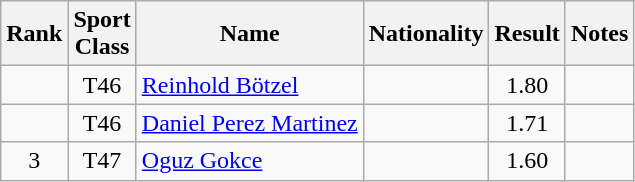<table class="wikitable sortable" style="text-align:center">
<tr>
<th>Rank</th>
<th>Sport<br>Class</th>
<th>Name</th>
<th>Nationality</th>
<th>Result</th>
<th>Notes</th>
</tr>
<tr>
<td></td>
<td>T46</td>
<td align=left><a href='#'>Reinhold Bötzel</a></td>
<td align=left></td>
<td>1.80</td>
<td></td>
</tr>
<tr>
<td></td>
<td>T46</td>
<td align=left><a href='#'>Daniel Perez Martinez</a></td>
<td align=left></td>
<td>1.71</td>
<td></td>
</tr>
<tr>
<td>3</td>
<td>T47</td>
<td align=left><a href='#'>Oguz Gokce</a></td>
<td align=left></td>
<td>1.60</td>
<td></td>
</tr>
</table>
